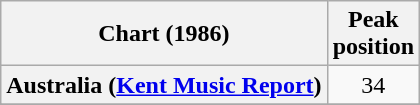<table class="wikitable sortable plainrowheaders">
<tr>
<th scope="col">Chart (1986)</th>
<th scope="col">Peak<br>position</th>
</tr>
<tr>
<th scope="row">Australia (<a href='#'>Kent Music Report</a>)</th>
<td style="text-align:center;">34</td>
</tr>
<tr>
</tr>
<tr>
</tr>
<tr>
</tr>
<tr>
</tr>
<tr>
</tr>
</table>
